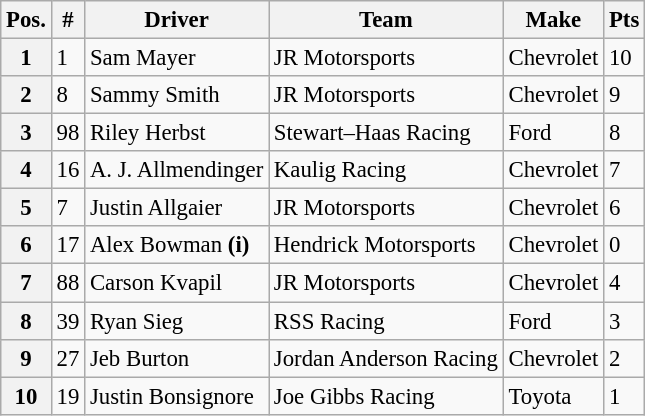<table class="wikitable" style="font-size:95%">
<tr>
<th>Pos.</th>
<th>#</th>
<th>Driver</th>
<th>Team</th>
<th>Make</th>
<th>Pts</th>
</tr>
<tr>
<th>1</th>
<td>1</td>
<td>Sam Mayer</td>
<td>JR Motorsports</td>
<td>Chevrolet</td>
<td>10</td>
</tr>
<tr>
<th>2</th>
<td>8</td>
<td>Sammy Smith</td>
<td>JR Motorsports</td>
<td>Chevrolet</td>
<td>9</td>
</tr>
<tr>
<th>3</th>
<td>98</td>
<td>Riley Herbst</td>
<td>Stewart–Haas Racing</td>
<td>Ford</td>
<td>8</td>
</tr>
<tr>
<th>4</th>
<td>16</td>
<td>A. J. Allmendinger</td>
<td>Kaulig Racing</td>
<td>Chevrolet</td>
<td>7</td>
</tr>
<tr>
<th>5</th>
<td>7</td>
<td>Justin Allgaier</td>
<td>JR Motorsports</td>
<td>Chevrolet</td>
<td>6</td>
</tr>
<tr>
<th>6</th>
<td>17</td>
<td>Alex Bowman <strong>(i)</strong></td>
<td>Hendrick Motorsports</td>
<td>Chevrolet</td>
<td>0</td>
</tr>
<tr>
<th>7</th>
<td>88</td>
<td>Carson Kvapil</td>
<td>JR Motorsports</td>
<td>Chevrolet</td>
<td>4</td>
</tr>
<tr>
<th>8</th>
<td>39</td>
<td>Ryan Sieg</td>
<td>RSS Racing</td>
<td>Ford</td>
<td>3</td>
</tr>
<tr>
<th>9</th>
<td>27</td>
<td>Jeb Burton</td>
<td>Jordan Anderson Racing</td>
<td>Chevrolet</td>
<td>2</td>
</tr>
<tr>
<th>10</th>
<td>19</td>
<td>Justin Bonsignore</td>
<td>Joe Gibbs Racing</td>
<td>Toyota</td>
<td>1</td>
</tr>
</table>
